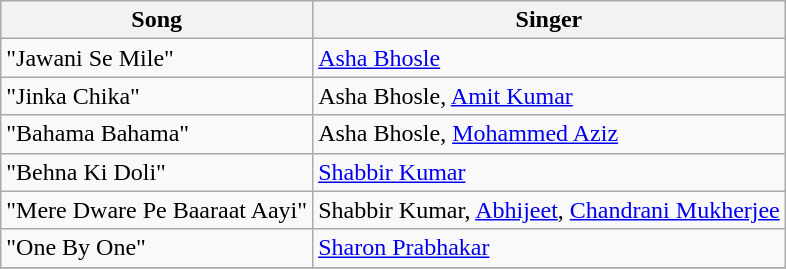<table class="wikitable">
<tr>
<th>Song</th>
<th>Singer</th>
</tr>
<tr>
<td>"Jawani Se Mile"</td>
<td><a href='#'>Asha Bhosle</a></td>
</tr>
<tr>
<td>"Jinka Chika"</td>
<td>Asha Bhosle, <a href='#'>Amit Kumar</a></td>
</tr>
<tr>
<td>"Bahama Bahama"</td>
<td>Asha Bhosle, <a href='#'>Mohammed Aziz</a></td>
</tr>
<tr>
<td>"Behna Ki Doli"</td>
<td><a href='#'>Shabbir Kumar</a></td>
</tr>
<tr>
<td>"Mere Dware Pe Baaraat Aayi"</td>
<td>Shabbir Kumar, <a href='#'>Abhijeet</a>, <a href='#'>Chandrani Mukherjee</a></td>
</tr>
<tr>
<td>"One By One"</td>
<td><a href='#'>Sharon Prabhakar</a></td>
</tr>
<tr>
</tr>
</table>
